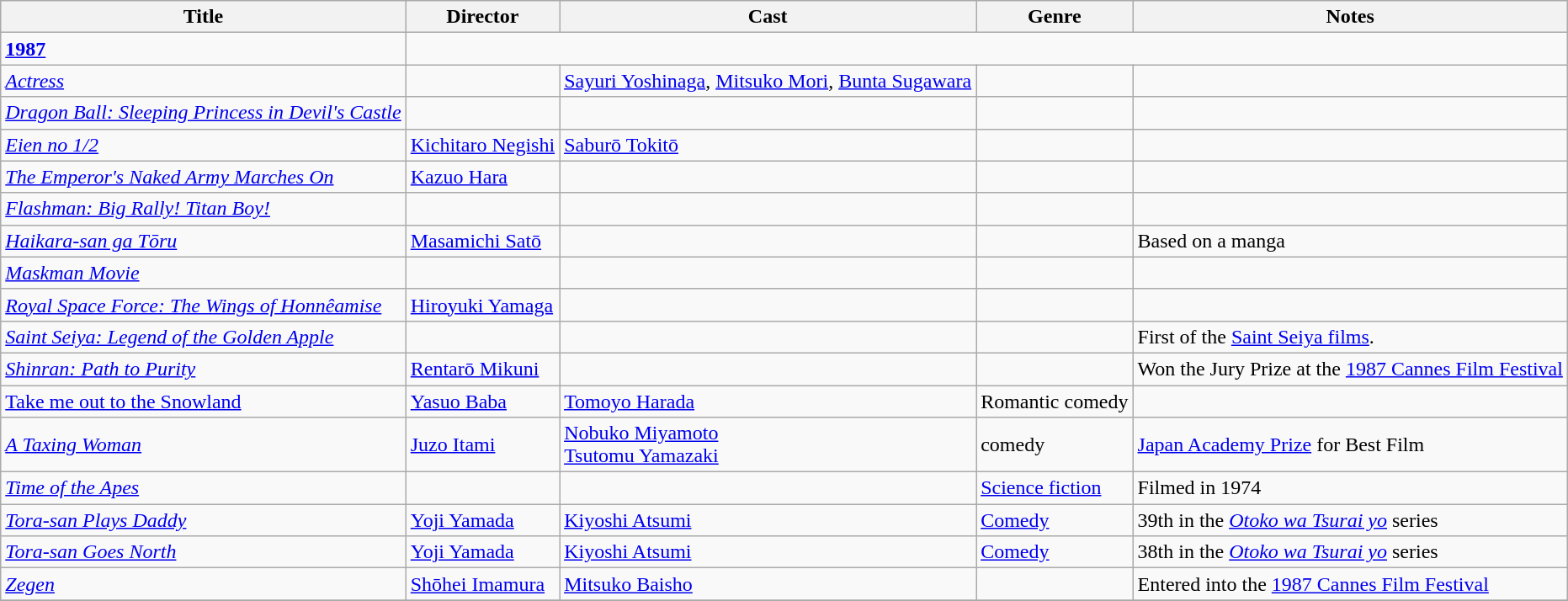<table class="wikitable">
<tr>
<th>Title</th>
<th>Director</th>
<th>Cast</th>
<th>Genre</th>
<th>Notes</th>
</tr>
<tr>
<td><strong><a href='#'>1987</a></strong></td>
</tr>
<tr>
<td><em><a href='#'>Actress</a></em></td>
<td></td>
<td><a href='#'>Sayuri Yoshinaga</a>, <a href='#'>Mitsuko Mori</a>, <a href='#'>Bunta Sugawara</a></td>
<td></td>
<td></td>
</tr>
<tr>
<td><em><a href='#'>Dragon Ball: Sleeping Princess in Devil's Castle</a></em></td>
<td></td>
<td></td>
<td></td>
<td></td>
</tr>
<tr>
<td><em><a href='#'>Eien no 1/2</a></em></td>
<td><a href='#'>Kichitaro Negishi</a></td>
<td><a href='#'>Saburō Tokitō</a></td>
<td></td>
<td></td>
</tr>
<tr>
<td><em><a href='#'>The Emperor's Naked Army Marches On</a></em></td>
<td><a href='#'>Kazuo Hara</a></td>
<td></td>
<td></td>
<td></td>
</tr>
<tr>
<td><em><a href='#'>Flashman: Big Rally! Titan Boy!</a></em></td>
<td></td>
<td></td>
<td></td>
<td></td>
</tr>
<tr>
<td><em><a href='#'>Haikara-san ga Tōru</a></em></td>
<td><a href='#'>Masamichi Satō</a></td>
<td></td>
<td></td>
<td>Based on a manga</td>
</tr>
<tr>
<td><em><a href='#'>Maskman Movie</a></em></td>
<td></td>
<td></td>
<td></td>
<td></td>
</tr>
<tr>
<td><em><a href='#'>Royal Space Force: The Wings of Honnêamise</a></em></td>
<td><a href='#'>Hiroyuki Yamaga</a></td>
<td></td>
<td></td>
</tr>
<tr>
<td><em><a href='#'>Saint Seiya: Legend of the Golden Apple</a></em></td>
<td></td>
<td></td>
<td></td>
<td>First of the <a href='#'>Saint Seiya films</a>.</td>
</tr>
<tr>
<td><em><a href='#'>Shinran: Path to Purity</a></em></td>
<td><a href='#'>Rentarō Mikuni</a></td>
<td></td>
<td></td>
<td>Won the Jury Prize at the <a href='#'>1987 Cannes Film Festival</a></td>
</tr>
<tr>
<td><a href='#'>Take me out to the Snowland</a></td>
<td><a href='#'>Yasuo Baba</a></td>
<td><a href='#'>Tomoyo Harada</a></td>
<td>Romantic comedy</td>
<td></td>
</tr>
<tr>
<td><em><a href='#'>A Taxing Woman</a></em></td>
<td><a href='#'>Juzo Itami</a></td>
<td><a href='#'>Nobuko Miyamoto</a><br><a href='#'>Tsutomu Yamazaki</a></td>
<td>comedy</td>
<td><a href='#'>Japan Academy Prize</a> for Best Film</td>
</tr>
<tr>
<td><em><a href='#'>Time of the Apes</a></em></td>
<td></td>
<td></td>
<td><a href='#'>Science fiction</a></td>
<td>Filmed in 1974</td>
</tr>
<tr>
<td><em><a href='#'>Tora-san Plays Daddy</a></em></td>
<td><a href='#'>Yoji Yamada</a></td>
<td><a href='#'>Kiyoshi Atsumi</a></td>
<td><a href='#'>Comedy</a></td>
<td>39th in the <em><a href='#'>Otoko wa Tsurai yo</a></em> series</td>
</tr>
<tr>
<td><em><a href='#'>Tora-san Goes North</a></em></td>
<td><a href='#'>Yoji Yamada</a></td>
<td><a href='#'>Kiyoshi Atsumi</a></td>
<td><a href='#'>Comedy</a></td>
<td>38th in the <em><a href='#'>Otoko wa Tsurai yo</a></em> series</td>
</tr>
<tr>
<td><em><a href='#'>Zegen</a></em></td>
<td><a href='#'>Shōhei Imamura</a></td>
<td><a href='#'>Mitsuko Baisho</a></td>
<td></td>
<td>Entered into the <a href='#'>1987 Cannes Film Festival</a></td>
</tr>
<tr>
</tr>
</table>
